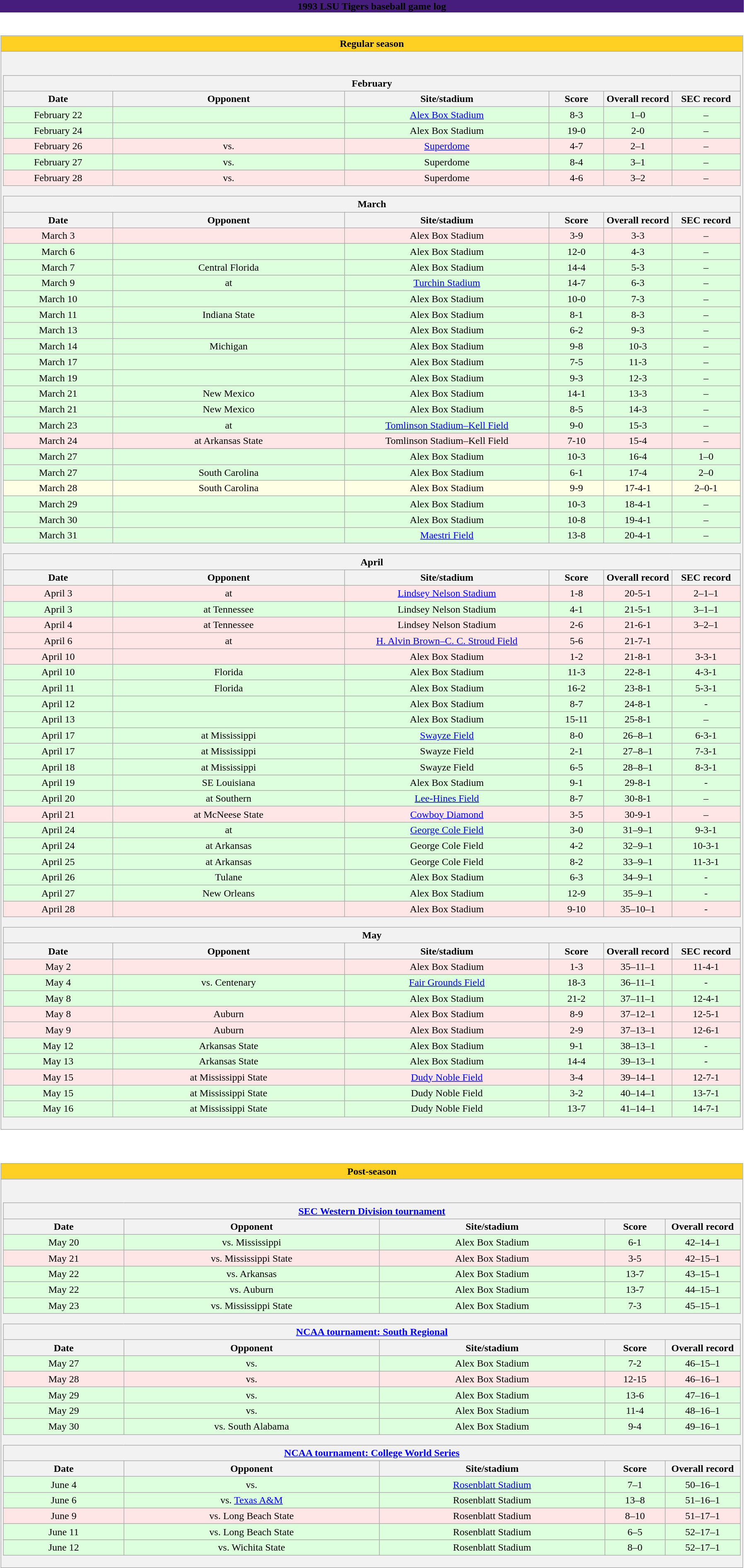<table class="toccolours collapsible" width=95% style="clear:both; text-align:center;">
<tr>
<th colspan=7 style="background:#461D7C;"><span>1993 LSU Tigers baseball game log</span></th>
</tr>
<tr>
<th><br><table border=1 class="wikitable collapsible collapsed" width="100%" style="font-weight:normal;">
<tr>
<th colspan=7 style="background:#FDD023;"><span>Regular season</span></th>
</tr>
<tr>
<th><br><table border=1 class="wikitable collapsible collapsed" width="100%" style="font-weight:normal;">
<tr>
<th colspan=7><span>February</span></th>
</tr>
<tr>
<th bgcolor="#DDDDFF" width="8%">Date</th>
<th bgcolor="#DDDDFF" width="17%">Opponent</th>
<th bgcolor="#DDDDFF" width="15%">Site/stadium</th>
<th bgcolor="#DDDDFF" width="4%">Score</th>
<th bgcolor="#DDDDFF" width="5%">Overall record</th>
<th bgcolor="#DDDDFF" width="5%">SEC record</th>
</tr>
<tr bgcolor="ddffdd">
<td>February 22</td>
<td></td>
<td><a href='#'>Alex Box Stadium</a></td>
<td>8-3</td>
<td>1–0</td>
<td>–</td>
</tr>
<tr bgcolor="ddffdd">
<td>February 24</td>
<td></td>
<td>Alex Box Stadium</td>
<td>19-0</td>
<td>2-0</td>
<td>–</td>
</tr>
<tr bgcolor="ffe6e6">
<td>February 26</td>
<td>vs. </td>
<td><a href='#'>Superdome</a></td>
<td>4-7</td>
<td>2–1</td>
<td>–</td>
</tr>
<tr bgcolor="ddffdd">
<td>February 27</td>
<td>vs. </td>
<td>Superdome</td>
<td>8-4</td>
<td>3–1</td>
<td>–</td>
</tr>
<tr bgcolor="ffe6e6">
<td>February 28</td>
<td>vs. </td>
<td>Superdome</td>
<td>4-6</td>
<td>3–2</td>
<td>–</td>
</tr>
</table>
<table border=1 class="wikitable collapsible collapsed" width="100%" style="font-weight:normal;">
<tr>
<th colspan=7><span>March</span></th>
</tr>
<tr>
<th bgcolor="#DDDDFF" width="8%">Date</th>
<th bgcolor="#DDDDFF" width="17%">Opponent</th>
<th bgcolor="#DDDDFF" width="15%">Site/stadium</th>
<th bgcolor="#DDDDFF" width="4%">Score</th>
<th bgcolor="#DDDDFF" width="5%">Overall record</th>
<th bgcolor="#DDDDFF" width="5%">SEC record</th>
</tr>
<tr bgcolor="ffe6e6">
<td>March 3</td>
<td></td>
<td>Alex Box Stadium</td>
<td>3-9</td>
<td>3-3</td>
<td>–</td>
</tr>
<tr bgcolor="ddffdd">
<td>March 6</td>
<td></td>
<td>Alex Box Stadium</td>
<td>12-0</td>
<td>4-3</td>
<td>–</td>
</tr>
<tr bgcolor="ddffdd">
<td>March 7</td>
<td>Central Florida</td>
<td>Alex Box Stadium</td>
<td>14-4</td>
<td>5-3</td>
<td>–</td>
</tr>
<tr bgcolor="ddffdd">
<td>March 9</td>
<td>at </td>
<td><a href='#'>Turchin Stadium</a></td>
<td>14-7</td>
<td>6-3</td>
<td>–</td>
</tr>
<tr bgcolor="ddffdd">
<td>March 10</td>
<td></td>
<td>Alex Box Stadium</td>
<td>10-0</td>
<td>7-3</td>
<td>–</td>
</tr>
<tr bgcolor="ddffdd">
<td>March 11</td>
<td>Indiana State</td>
<td>Alex Box Stadium</td>
<td>8-1</td>
<td>8-3</td>
<td>–</td>
</tr>
<tr bgcolor="ddffdd">
<td>March 13</td>
<td></td>
<td>Alex Box Stadium</td>
<td>6-2</td>
<td>9-3</td>
<td>–</td>
</tr>
<tr bgcolor="ddffdd">
<td>March 14</td>
<td>Michigan</td>
<td>Alex Box Stadium</td>
<td>9-8</td>
<td>10-3</td>
<td>–</td>
</tr>
<tr bgcolor="ddffdd">
<td>March 17</td>
<td></td>
<td>Alex Box Stadium</td>
<td>7-5</td>
<td>11-3</td>
<td>–</td>
</tr>
<tr bgcolor="ddffdd">
<td>March 19</td>
<td></td>
<td>Alex Box Stadium</td>
<td>9-3</td>
<td>12-3</td>
<td>–</td>
</tr>
<tr bgcolor="ddffdd">
<td>March 21</td>
<td>New Mexico</td>
<td>Alex Box Stadium</td>
<td>14-1</td>
<td>13-3</td>
<td>–</td>
</tr>
<tr bgcolor="ddffdd">
<td>March 21</td>
<td>New Mexico</td>
<td>Alex Box Stadium</td>
<td>8-5</td>
<td>14-3</td>
<td>–</td>
</tr>
<tr bgcolor="ddffdd">
<td>March 23</td>
<td>at </td>
<td><a href='#'>Tomlinson Stadium–Kell Field</a></td>
<td>9-0</td>
<td>15-3</td>
<td>–</td>
</tr>
<tr bgcolor="ffe6e6">
<td>March 24</td>
<td>at Arkansas State</td>
<td>Tomlinson Stadium–Kell Field</td>
<td>7-10</td>
<td>15-4</td>
<td>–</td>
</tr>
<tr bgcolor="ddffdd">
<td>March 27</td>
<td></td>
<td>Alex Box Stadium</td>
<td>10-3</td>
<td>16-4</td>
<td>1–0</td>
</tr>
<tr bgcolor="ddffdd">
<td>March 27</td>
<td>South Carolina</td>
<td>Alex Box Stadium</td>
<td>6-1</td>
<td>17-4</td>
<td>2–0</td>
</tr>
<tr bgcolor="#FFFFE6">
<td>March 28</td>
<td>South Carolina</td>
<td>Alex Box Stadium</td>
<td>9-9</td>
<td>17-4-1</td>
<td>2–0-1</td>
</tr>
<tr bgcolor="ddffdd">
<td>March 29</td>
<td></td>
<td>Alex Box Stadium</td>
<td>10-3</td>
<td>18-4-1</td>
<td>–</td>
</tr>
<tr bgcolor="ddffdd">
<td>March 30</td>
<td></td>
<td>Alex Box Stadium</td>
<td>10-8</td>
<td>19-4-1</td>
<td>–</td>
</tr>
<tr bgcolor="ddffdd">
<td>March 31</td>
<td></td>
<td><a href='#'>Maestri Field</a></td>
<td>13-8</td>
<td>20-4-1</td>
<td>–</td>
</tr>
</table>
<table border=1 class="wikitable collapsible collapsed" width="100%" style="font-weight:normal;">
<tr>
<th colspan=7><span>April</span></th>
</tr>
<tr>
<th bgcolor="#DDDDFF" width="8%">Date</th>
<th bgcolor="#DDDDFF" width="17%">Opponent</th>
<th bgcolor="#DDDDFF" width="15%">Site/stadium</th>
<th bgcolor="#DDDDFF" width="4%">Score</th>
<th bgcolor="#DDDDFF" width="5%">Overall record</th>
<th bgcolor="#DDDDFF" width="5%">SEC record</th>
</tr>
<tr bgcolor="ffe6e6">
<td>April 3</td>
<td>at </td>
<td><a href='#'>Lindsey Nelson Stadium</a></td>
<td>1-8</td>
<td>20-5-1</td>
<td>2–1–1</td>
</tr>
<tr bgcolor="ddffdd">
<td>April 3</td>
<td>at Tennessee</td>
<td>Lindsey Nelson Stadium</td>
<td>4-1</td>
<td>21-5-1</td>
<td>3–1–1</td>
</tr>
<tr bgcolor="ffe6e6">
<td>April 4</td>
<td>at Tennessee</td>
<td>Lindsey Nelson Stadium</td>
<td>2-6</td>
<td>21-6-1</td>
<td>3–2–1</td>
</tr>
<tr bgcolor="ffe6e6">
<td>April 6</td>
<td>at </td>
<td><a href='#'>H. Alvin Brown–C. C. Stroud Field</a></td>
<td>5-6</td>
<td>21-7-1</td>
<td></td>
</tr>
<tr bgcolor="ffe6e6">
<td>April 10</td>
<td></td>
<td>Alex Box Stadium</td>
<td>1-2</td>
<td>21-8-1</td>
<td>3-3-1</td>
</tr>
<tr bgcolor="ddffdd">
<td>April 10</td>
<td>Florida</td>
<td>Alex Box Stadium</td>
<td>11-3</td>
<td>22-8-1</td>
<td>4-3-1</td>
</tr>
<tr bgcolor="ddffdd">
<td>April 11</td>
<td>Florida</td>
<td>Alex Box Stadium</td>
<td>16-2</td>
<td>23-8-1</td>
<td>5-3-1</td>
</tr>
<tr bgcolor="ddffdd">
<td>April 12</td>
<td></td>
<td>Alex Box Stadium</td>
<td>8-7</td>
<td>24-8-1</td>
<td>-</td>
</tr>
<tr bgcolor="ddffdd">
<td>April 13</td>
<td></td>
<td>Alex Box Stadium</td>
<td>15-11</td>
<td>25-8-1</td>
<td>–</td>
</tr>
<tr bgcolor="ddffdd">
<td>April 17</td>
<td>at Mississippi</td>
<td><a href='#'>Swayze Field</a></td>
<td>8-0</td>
<td>26–8–1</td>
<td>6-3-1</td>
</tr>
<tr bgcolor="ddffdd">
<td>April 17</td>
<td>at Mississippi</td>
<td>Swayze Field</td>
<td>2-1</td>
<td>27–8–1</td>
<td>7-3-1</td>
</tr>
<tr bgcolor="ddffdd">
<td>April 18</td>
<td>at Mississippi</td>
<td>Swayze Field</td>
<td>6-5</td>
<td>28–8–1</td>
<td>8-3-1</td>
</tr>
<tr bgcolor="ddffdd">
<td>April 19</td>
<td>SE Louisiana</td>
<td>Alex Box Stadium</td>
<td>9-1</td>
<td>29-8-1</td>
<td>-</td>
</tr>
<tr bgcolor="ddffdd">
<td>April 20</td>
<td>at Southern</td>
<td><a href='#'>Lee-Hines Field</a></td>
<td>8-7</td>
<td>30-8-1</td>
<td>–</td>
</tr>
<tr bgcolor="ffe6e6">
<td>April 21</td>
<td>at McNeese State</td>
<td><a href='#'>Cowboy Diamond</a></td>
<td>3-5</td>
<td>30-9-1</td>
<td>–</td>
</tr>
<tr bgcolor="ddffdd">
<td>April 24</td>
<td>at </td>
<td><a href='#'>George Cole Field</a></td>
<td>3-0</td>
<td>31–9–1</td>
<td>9-3-1</td>
</tr>
<tr bgcolor="ddffdd">
<td>April 24</td>
<td>at Arkansas</td>
<td>George Cole Field</td>
<td>4-2</td>
<td>32–9–1</td>
<td>10-3-1</td>
</tr>
<tr bgcolor="ddffdd">
<td>April 25</td>
<td>at Arkansas</td>
<td>George Cole Field</td>
<td>8-2</td>
<td>33–9–1</td>
<td>11-3-1</td>
</tr>
<tr bgcolor="ddffdd">
<td>April 26</td>
<td>Tulane</td>
<td>Alex Box Stadium</td>
<td>6-3</td>
<td>34–9–1</td>
<td>-</td>
</tr>
<tr bgcolor="ddffdd">
<td>April 27</td>
<td>New Orleans</td>
<td>Alex Box Stadium</td>
<td>12-9</td>
<td>35–9–1</td>
<td>-</td>
</tr>
<tr bgcolor="ffe6e6">
<td>April 28</td>
<td></td>
<td>Alex Box Stadium</td>
<td>9-10</td>
<td>35–10–1</td>
<td>-</td>
</tr>
</table>
<table border="1" class="wikitable collapsible collapsed" width="100%" style="font-weight:normal;">
<tr>
<th colspan="11"><span>May</span></th>
</tr>
<tr>
<th bgcolor="#DDDDFF" width="8%">Date</th>
<th bgcolor="#DDDDFF" width="17%">Opponent</th>
<th bgcolor="#DDDDFF" width="15%">Site/stadium</th>
<th bgcolor="#DDDDFF" width="4%">Score</th>
<th bgcolor="#DDDDFF" width="5%">Overall record</th>
<th bgcolor="#DDDDFF" width="5%">SEC record</th>
</tr>
<tr bgcolor="ffe6e6">
<td>May 2</td>
<td></td>
<td>Alex Box Stadium</td>
<td>1-3</td>
<td>35–11–1</td>
<td>11-4-1</td>
</tr>
<tr bgcolor="ddffdd">
<td>May 4</td>
<td>vs. Centenary</td>
<td><a href='#'>Fair Grounds Field</a></td>
<td>18-3</td>
<td>36–11–1</td>
<td>-</td>
</tr>
<tr bgcolor="ddffdd">
<td>May 8</td>
<td></td>
<td>Alex Box Stadium</td>
<td>21-2</td>
<td>37–11–1</td>
<td>12-4-1</td>
</tr>
<tr bgcolor="ffe6e6">
<td>May 8</td>
<td>Auburn</td>
<td>Alex Box Stadium</td>
<td>8-9</td>
<td>37–12–1</td>
<td>12-5-1</td>
</tr>
<tr bgcolor="ffe6e6">
<td>May 9</td>
<td>Auburn</td>
<td>Alex Box Stadium</td>
<td>2-9</td>
<td>37–13–1</td>
<td>12-6-1</td>
</tr>
<tr bgcolor="ddffdd">
<td>May 12</td>
<td>Arkansas State</td>
<td>Alex Box Stadium</td>
<td>9-1</td>
<td>38–13–1</td>
<td>-</td>
</tr>
<tr bgcolor="ddffdd">
<td>May 13</td>
<td>Arkansas State</td>
<td>Alex Box Stadium</td>
<td>14-4</td>
<td>39–13–1</td>
<td>-</td>
</tr>
<tr bgcolor="ffe6e6">
<td>May 15</td>
<td>at Mississippi State</td>
<td><a href='#'>Dudy Noble Field</a></td>
<td>3-4</td>
<td>39–14–1</td>
<td>12-7-1</td>
</tr>
<tr bgcolor="ddffdd">
<td>May 15</td>
<td>at Mississippi State</td>
<td>Dudy Noble Field</td>
<td>3-2</td>
<td>40–14–1</td>
<td>13-7-1</td>
</tr>
<tr bgcolor="ddffdd">
<td>May 16</td>
<td>at Mississippi State</td>
<td>Dudy Noble Field</td>
<td>13-7</td>
<td>41–14–1</td>
<td>14-7-1</td>
</tr>
</table>
</th>
</tr>
</table>
</th>
</tr>
<tr>
<th><br><table border="1" class="wikitable collapsible" width="100%" style="font-weight:normal;">
<tr>
<th colspan=11 style="background:#FDD023;"><span>Post-season</span></th>
</tr>
<tr>
<th><br><table border="1" class="wikitable collapsible" width="100%" style="font-weight:normal;">
<tr>
<th colspan=11><span><a href='#'>SEC Western Division tournament</a></span></th>
</tr>
<tr>
<th bgcolor="#DDDDFF" width="8%">Date</th>
<th bgcolor="#DDDDFF" width="17%">Opponent</th>
<th bgcolor="#DDDDFF" width="15%">Site/stadium</th>
<th bgcolor="#DDDDFF" width="4%">Score</th>
<th bgcolor="#DDDDFF" width="5%">Overall record</th>
</tr>
<tr bgcolor="ddffdd">
<td>May 20</td>
<td>vs. Mississippi</td>
<td>Alex Box Stadium</td>
<td>6-1</td>
<td>42–14–1</td>
</tr>
<tr bgcolor="ffe6e6">
<td>May 21</td>
<td>vs. Mississippi State</td>
<td>Alex Box Stadium</td>
<td>3-5</td>
<td>42–15–1</td>
</tr>
<tr bgcolor="ddffdd">
<td>May 22</td>
<td>vs. Arkansas</td>
<td>Alex Box Stadium</td>
<td>13-7</td>
<td>43–15–1</td>
</tr>
<tr bgcolor="ddffdd">
<td>May 22</td>
<td>vs. Auburn</td>
<td>Alex Box Stadium</td>
<td>13-7</td>
<td>44–15–1</td>
</tr>
<tr bgcolor="ddffdd">
<td>May 23</td>
<td>vs. Mississippi State</td>
<td>Alex Box Stadium</td>
<td>7-3</td>
<td>45–15–1</td>
</tr>
</table>
<table border="1" class="wikitable collapsible" width="100%" style="font-weight:normal;">
<tr>
<th colspan=11><span><a href='#'>NCAA tournament: South Regional</a></span></th>
</tr>
<tr>
<th bgcolor="#DDDDFF" width="8%">Date</th>
<th bgcolor="#DDDDFF" width="17%">Opponent</th>
<th bgcolor="#DDDDFF" width="15%">Site/stadium</th>
<th bgcolor="#DDDDFF" width="4%">Score</th>
<th bgcolor="#DDDDFF" width="5%">Overall record</th>
</tr>
<tr bgcolor="ddffdd">
<td>May 27</td>
<td>vs. </td>
<td>Alex Box Stadium</td>
<td>7-2</td>
<td>46–15–1</td>
</tr>
<tr bgcolor="ffe6e6">
<td>May 28</td>
<td>vs. </td>
<td>Alex Box Stadium</td>
<td>12-15</td>
<td>46–16–1</td>
</tr>
<tr bgcolor="ddffdd">
<td>May 29</td>
<td>vs. </td>
<td>Alex Box Stadium</td>
<td>13-6</td>
<td>47–16–1</td>
</tr>
<tr bgcolor="ddffdd">
<td>May 29</td>
<td>vs. </td>
<td>Alex Box Stadium</td>
<td>11-4</td>
<td>48–16–1</td>
</tr>
<tr bgcolor="ddffdd">
<td>May 30</td>
<td>vs. South Alabama</td>
<td>Alex Box Stadium</td>
<td>9-4</td>
<td>49–16–1</td>
</tr>
</table>
<table border="1" class="wikitable collapsible" width="100%" style="font-weight:normal;">
<tr>
<th colspan=11><span><a href='#'>NCAA tournament: College World Series</a></span></th>
</tr>
<tr>
<th bgcolor="#DDDDFF" width="8%">Date</th>
<th bgcolor="#DDDDFF" width="17%">Opponent</th>
<th bgcolor="#DDDDFF" width="15%">Site/stadium</th>
<th bgcolor="#DDDDFF" width="4%">Score</th>
<th bgcolor="#DDDDFF" width="5%">Overall record</th>
</tr>
<tr bgcolor="ddffdd">
<td>June 4</td>
<td>vs. </td>
<td><a href='#'>Rosenblatt Stadium</a></td>
<td>7–1</td>
<td>50–16–1</td>
</tr>
<tr bgcolor="ddffdd">
<td>June 6</td>
<td>vs. <a href='#'>Texas A&M</a></td>
<td>Rosenblatt Stadium</td>
<td>13–8</td>
<td>51–16–1</td>
</tr>
<tr bgcolor="ffe6e6">
<td>June 9</td>
<td>vs. Long Beach State</td>
<td>Rosenblatt Stadium</td>
<td>8–10</td>
<td>51–17–1</td>
</tr>
<tr bgcolor="ddffdd">
<td>June 11</td>
<td>vs. Long Beach State</td>
<td>Rosenblatt Stadium</td>
<td>6–5</td>
<td>52–17–1</td>
</tr>
<tr bgcolor="ddffdd">
<td>June 12</td>
<td>vs. Wichita State</td>
<td>Rosenblatt Stadium</td>
<td>8–0</td>
<td>52–17–1</td>
</tr>
</table>
</th>
</tr>
</table>
</th>
</tr>
</table>
